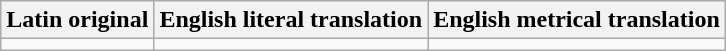<table class="wikitable">
<tr>
<th>Latin original</th>
<th>English literal translation</th>
<th>English metrical translation</th>
</tr>
<tr>
<td></td>
<td></td>
<td></td>
</tr>
</table>
